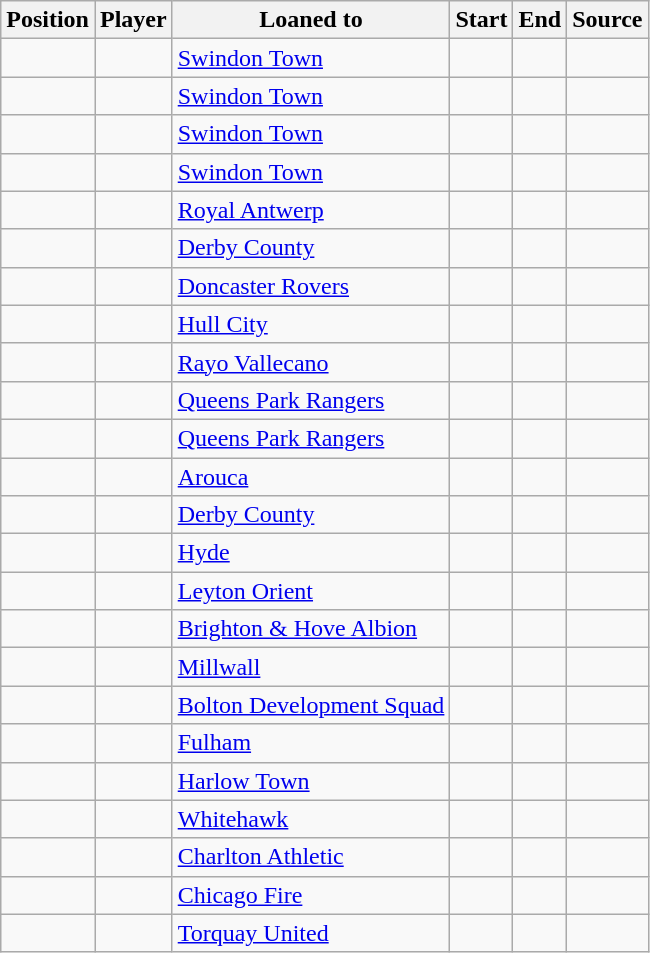<table class="wikitable sortable">
<tr>
<th>Position</th>
<th>Player</th>
<th>Loaned to</th>
<th>Start</th>
<th>End</th>
<th>Source</th>
</tr>
<tr>
<td></td>
<td></td>
<td> <a href='#'>Swindon Town</a></td>
<td></td>
<td></td>
<td></td>
</tr>
<tr>
<td></td>
<td></td>
<td> <a href='#'>Swindon Town</a></td>
<td></td>
<td></td>
<td></td>
</tr>
<tr>
<td></td>
<td></td>
<td> <a href='#'>Swindon Town</a></td>
<td></td>
<td></td>
<td></td>
</tr>
<tr>
<td></td>
<td></td>
<td> <a href='#'>Swindon Town</a></td>
<td></td>
<td></td>
<td></td>
</tr>
<tr>
<td></td>
<td></td>
<td> <a href='#'>Royal Antwerp</a></td>
<td></td>
<td></td>
<td></td>
</tr>
<tr>
<td></td>
<td></td>
<td> <a href='#'>Derby County</a></td>
<td></td>
<td></td>
<td></td>
</tr>
<tr>
<td></td>
<td></td>
<td> <a href='#'>Doncaster Rovers</a></td>
<td></td>
<td></td>
<td></td>
</tr>
<tr>
<td></td>
<td></td>
<td> <a href='#'>Hull City</a></td>
<td></td>
<td></td>
<td></td>
</tr>
<tr>
<td></td>
<td></td>
<td> <a href='#'>Rayo Vallecano</a></td>
<td></td>
<td></td>
<td></td>
</tr>
<tr>
<td></td>
<td></td>
<td> <a href='#'>Queens Park Rangers</a></td>
<td></td>
<td></td>
<td></td>
</tr>
<tr>
<td></td>
<td></td>
<td> <a href='#'>Queens Park Rangers</a></td>
<td></td>
<td></td>
<td></td>
</tr>
<tr>
<td></td>
<td></td>
<td> <a href='#'>Arouca</a></td>
<td></td>
<td></td>
<td></td>
</tr>
<tr>
<td></td>
<td></td>
<td> <a href='#'>Derby County</a></td>
<td></td>
<td></td>
<td></td>
</tr>
<tr>
<td></td>
<td></td>
<td> <a href='#'>Hyde</a></td>
<td></td>
<td></td>
<td></td>
</tr>
<tr>
<td></td>
<td></td>
<td> <a href='#'>Leyton Orient</a></td>
<td></td>
<td></td>
<td></td>
</tr>
<tr>
<td></td>
<td></td>
<td> <a href='#'>Brighton & Hove Albion</a></td>
<td></td>
<td></td>
<td></td>
</tr>
<tr>
<td></td>
<td></td>
<td> <a href='#'>Millwall</a></td>
<td></td>
<td></td>
<td></td>
</tr>
<tr>
<td></td>
<td></td>
<td> <a href='#'>Bolton Development Squad</a></td>
<td></td>
<td></td>
<td></td>
</tr>
<tr>
<td></td>
<td></td>
<td> <a href='#'>Fulham</a></td>
<td></td>
<td></td>
<td></td>
</tr>
<tr>
<td></td>
<td></td>
<td> <a href='#'>Harlow Town</a></td>
<td></td>
<td></td>
<td></td>
</tr>
<tr>
<td></td>
<td></td>
<td> <a href='#'>Whitehawk</a></td>
<td></td>
<td></td>
<td></td>
</tr>
<tr>
<td></td>
<td></td>
<td> <a href='#'>Charlton Athletic</a></td>
<td></td>
<td></td>
<td></td>
</tr>
<tr>
<td></td>
<td></td>
<td> <a href='#'>Chicago Fire</a></td>
<td></td>
<td></td>
<td></td>
</tr>
<tr>
<td></td>
<td></td>
<td> <a href='#'>Torquay United</a></td>
<td></td>
<td></td>
<td></td>
</tr>
</table>
